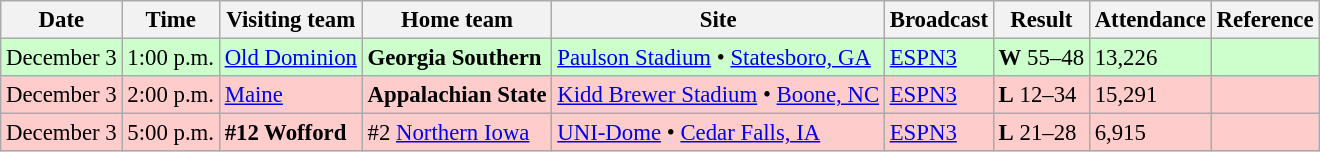<table class="wikitable" style="font-size:95%;">
<tr>
<th>Date</th>
<th>Time</th>
<th>Visiting team</th>
<th>Home team</th>
<th>Site</th>
<th>Broadcast</th>
<th>Result</th>
<th>Attendance</th>
<th class="unsortable">Reference</th>
</tr>
<tr bgcolor=ccffcc>
<td>December 3</td>
<td>1:00 p.m.</td>
<td><a href='#'>Old Dominion</a></td>
<td><strong>Georgia Southern</strong></td>
<td><a href='#'>Paulson Stadium</a> • <a href='#'>Statesboro, GA</a></td>
<td><a href='#'>ESPN3</a></td>
<td><strong>W</strong> 55–48</td>
<td>13,226</td>
<td align="center"></td>
</tr>
<tr bgcolor=ffcccc>
<td>December 3</td>
<td>2:00 p.m.</td>
<td><a href='#'>Maine</a></td>
<td><strong>Appalachian State</strong></td>
<td><a href='#'>Kidd Brewer Stadium</a> • <a href='#'>Boone, NC</a></td>
<td><a href='#'>ESPN3</a></td>
<td><strong>L</strong> 12–34</td>
<td>15,291</td>
<td align="center"></td>
</tr>
<tr bgcolor=ffcccc>
<td>December 3</td>
<td>5:00 p.m.</td>
<td><strong>#12 Wofford</strong></td>
<td>#2 <a href='#'>Northern Iowa</a></td>
<td><a href='#'>UNI-Dome</a> • <a href='#'>Cedar Falls, IA</a></td>
<td><a href='#'>ESPN3</a></td>
<td><strong>L</strong> 21–28</td>
<td>6,915</td>
<td align="center"></td>
</tr>
</table>
